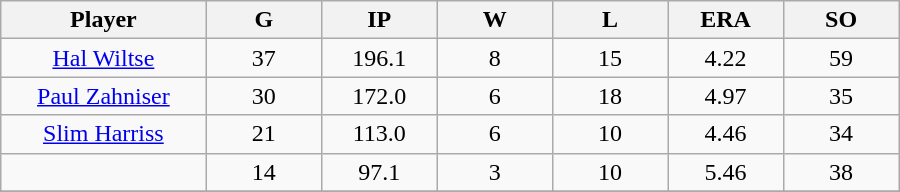<table class="wikitable sortable">
<tr>
<th bgcolor="#DDDDFF" width="16%">Player</th>
<th bgcolor="#DDDDFF" width="9%">G</th>
<th bgcolor="#DDDDFF" width="9%">IP</th>
<th bgcolor="#DDDDFF" width="9%">W</th>
<th bgcolor="#DDDDFF" width="9%">L</th>
<th bgcolor="#DDDDFF" width="9%">ERA</th>
<th bgcolor="#DDDDFF" width="9%">SO</th>
</tr>
<tr align="center">
<td><a href='#'>Hal Wiltse</a></td>
<td>37</td>
<td>196.1</td>
<td>8</td>
<td>15</td>
<td>4.22</td>
<td>59</td>
</tr>
<tr align=center>
<td><a href='#'>Paul Zahniser</a></td>
<td>30</td>
<td>172.0</td>
<td>6</td>
<td>18</td>
<td>4.97</td>
<td>35</td>
</tr>
<tr align=center>
<td><a href='#'>Slim Harriss</a></td>
<td>21</td>
<td>113.0</td>
<td>6</td>
<td>10</td>
<td>4.46</td>
<td>34</td>
</tr>
<tr align=center>
<td></td>
<td>14</td>
<td>97.1</td>
<td>3</td>
<td>10</td>
<td>5.46</td>
<td>38</td>
</tr>
<tr align="center">
</tr>
</table>
